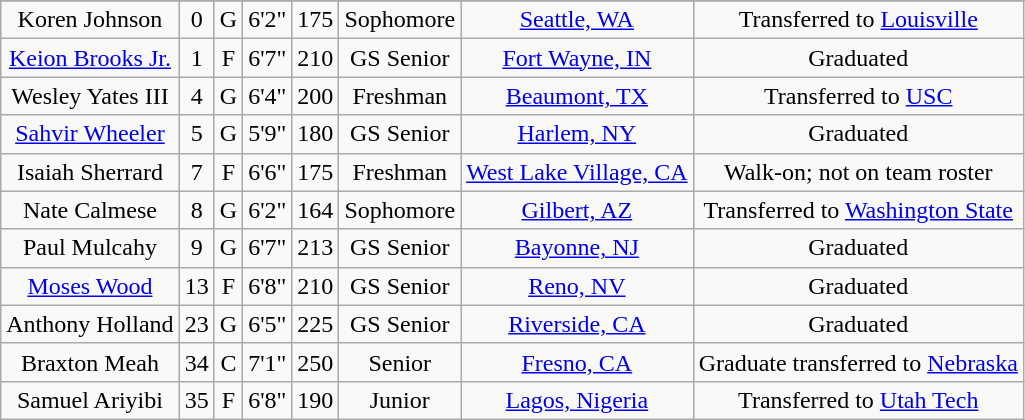<table class="wikitable sortable" style="text-align: center">
<tr align=center>
</tr>
<tr>
<td>Koren Johnson</td>
<td>0</td>
<td>G</td>
<td>6'2"</td>
<td>175</td>
<td>Sophomore</td>
<td><a href='#'>Seattle, WA</a></td>
<td>Transferred to <a href='#'>Louisville</a></td>
</tr>
<tr>
<td><a href='#'>Keion Brooks Jr.</a></td>
<td>1</td>
<td>F</td>
<td>6'7"</td>
<td>210</td>
<td>GS Senior</td>
<td><a href='#'>Fort Wayne, IN</a></td>
<td>Graduated</td>
</tr>
<tr>
<td>Wesley Yates III</td>
<td>4</td>
<td>G</td>
<td>6'4"</td>
<td>200</td>
<td>Freshman</td>
<td><a href='#'>Beaumont, TX</a></td>
<td>Transferred to <a href='#'>USC</a></td>
</tr>
<tr>
<td><a href='#'>Sahvir Wheeler</a></td>
<td>5</td>
<td>G</td>
<td>5'9"</td>
<td>180</td>
<td>GS Senior</td>
<td><a href='#'>Harlem, NY</a></td>
<td>Graduated</td>
</tr>
<tr>
<td>Isaiah Sherrard</td>
<td>7</td>
<td>F</td>
<td>6'6"</td>
<td>175</td>
<td>Freshman</td>
<td><a href='#'>West Lake Village, CA</a></td>
<td>Walk-on; not on team roster</td>
</tr>
<tr>
<td>Nate Calmese</td>
<td>8</td>
<td>G</td>
<td>6'2"</td>
<td>164</td>
<td>Sophomore</td>
<td><a href='#'>Gilbert, AZ</a></td>
<td>Transferred to <a href='#'>Washington State</a></td>
</tr>
<tr>
<td>Paul Mulcahy</td>
<td>9</td>
<td>G</td>
<td>6'7"</td>
<td>213</td>
<td>GS Senior</td>
<td><a href='#'>Bayonne, NJ</a></td>
<td>Graduated</td>
</tr>
<tr>
<td><a href='#'>Moses Wood</a></td>
<td>13</td>
<td>F</td>
<td>6'8"</td>
<td>210</td>
<td>GS Senior</td>
<td><a href='#'>Reno, NV</a></td>
<td>Graduated</td>
</tr>
<tr>
<td>Anthony Holland</td>
<td>23</td>
<td>G</td>
<td>6'5"</td>
<td>225</td>
<td>GS Senior</td>
<td><a href='#'>Riverside, CA</a></td>
<td>Graduated</td>
</tr>
<tr>
<td>Braxton Meah</td>
<td>34</td>
<td>C</td>
<td>7'1"</td>
<td>250</td>
<td>Senior</td>
<td><a href='#'>Fresno, CA</a></td>
<td>Graduate transferred to <a href='#'>Nebraska</a></td>
</tr>
<tr>
<td>Samuel Ariyibi</td>
<td>35</td>
<td>F</td>
<td>6'8"</td>
<td>190</td>
<td>Junior</td>
<td><a href='#'>Lagos, Nigeria</a></td>
<td>Transferred to <a href='#'>Utah Tech</a></td>
</tr>
</table>
